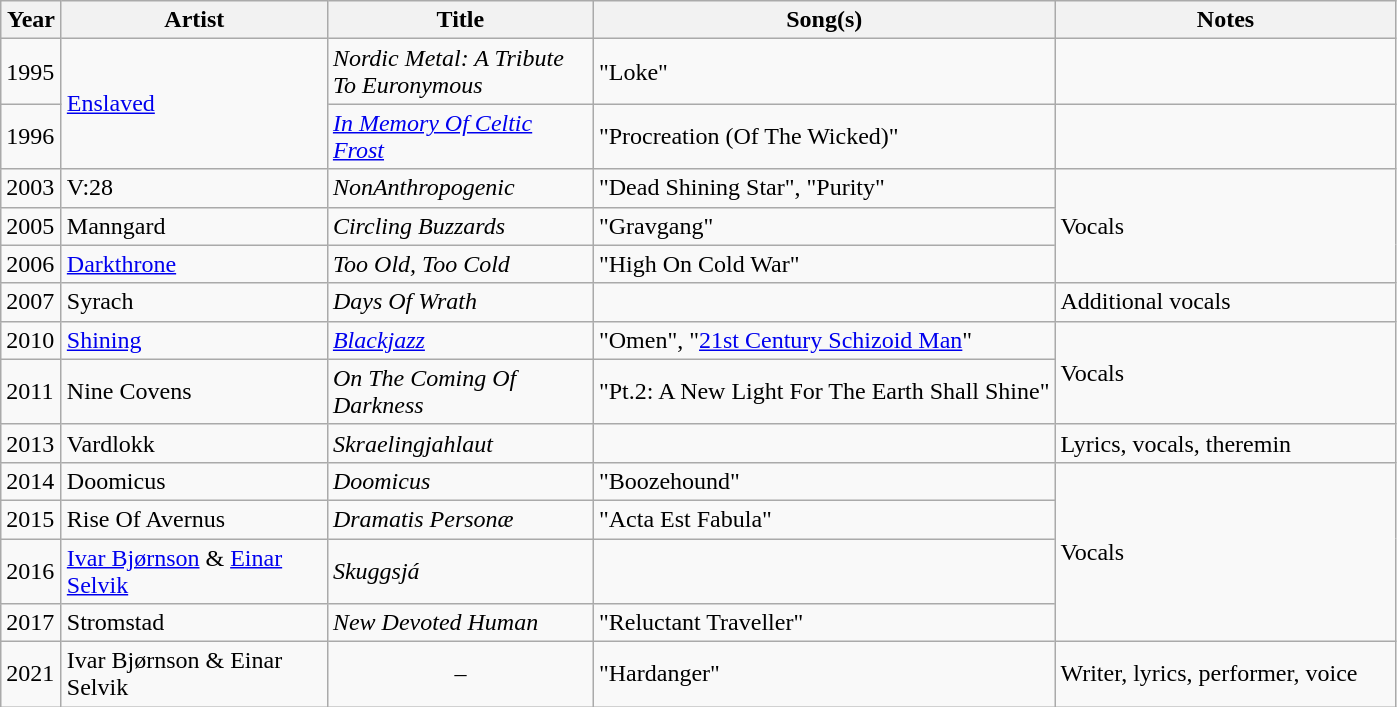<table class="wikitable sortable">
<tr>
<th width="33">Year</th>
<th width="170">Artist</th>
<th width="170">Title</th>
<th>Song(s)</th>
<th width="220">Notes</th>
</tr>
<tr>
<td>1995</td>
<td rowspan="2"><a href='#'>Enslaved</a></td>
<td><em>Nordic Metal: A Tribute To Euronymous</em></td>
<td>"Loke"</td>
<td></td>
</tr>
<tr>
<td>1996</td>
<td><em><a href='#'>In Memory Of Celtic Frost</a></em></td>
<td>"Procreation (Of The Wicked)"</td>
<td></td>
</tr>
<tr>
<td>2003</td>
<td>V:28</td>
<td><em>NonAnthropogenic</em></td>
<td>"Dead Shining Star", "Purity"</td>
<td rowspan="3">Vocals</td>
</tr>
<tr>
<td>2005</td>
<td>Manngard</td>
<td><em>Circling Buzzards</em></td>
<td>"Gravgang"</td>
</tr>
<tr>
<td>2006</td>
<td><a href='#'>Darkthrone</a></td>
<td><em>Too Old, Too Cold</em></td>
<td>"High On Cold War"</td>
</tr>
<tr>
<td>2007</td>
<td>Syrach</td>
<td><em>Days Of Wrath</em></td>
<td></td>
<td>Additional vocals</td>
</tr>
<tr>
<td>2010</td>
<td><a href='#'>Shining</a></td>
<td><em><a href='#'>Blackjazz</a></em></td>
<td>"Omen", "<a href='#'>21st Century Schizoid Man</a>"</td>
<td rowspan="2">Vocals</td>
</tr>
<tr>
<td>2011</td>
<td>Nine Covens</td>
<td><em>On The Coming Of Darkness</em></td>
<td>"Pt.2: A New Light For The Earth Shall Shine"</td>
</tr>
<tr>
<td>2013</td>
<td>Vardlokk</td>
<td><em>Skraelingjahlaut</em></td>
<td></td>
<td>Lyrics, vocals, theremin</td>
</tr>
<tr>
<td>2014</td>
<td>Doomicus</td>
<td><em>Doomicus</em></td>
<td>"Boozehound"</td>
<td rowspan="4">Vocals</td>
</tr>
<tr>
<td>2015</td>
<td>Rise Of Avernus</td>
<td><em>Dramatis Personæ</em></td>
<td>"Acta Est Fabula"</td>
</tr>
<tr>
<td>2016</td>
<td><a href='#'>Ivar Bjørnson</a> & <a href='#'>Einar Selvik</a></td>
<td><em>Skuggsjá</em></td>
<td></td>
</tr>
<tr>
<td>2017</td>
<td>Stromstad</td>
<td><em>New Devoted Human</em></td>
<td>"Reluctant Traveller"</td>
</tr>
<tr>
<td>2021</td>
<td>Ivar Bjørnson & Einar Selvik</td>
<td rowspan="2" align="center">–</td>
<td>"Hardanger"</td>
<td>Writer, lyrics, performer, voice</td>
</tr>
</table>
